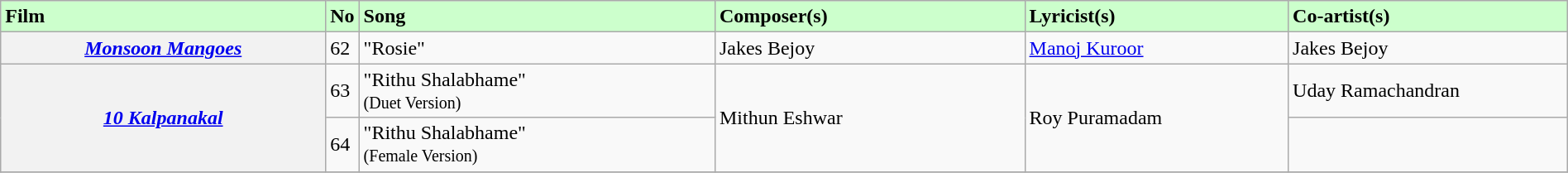<table class="wikitable plainrowheaders" width="100%" textcolor:#000;">
<tr style="background:#cfc; text-align:"center;">
<td scope="col" width=21%><strong>Film</strong></td>
<td><strong>No</strong></td>
<td scope="col" width=23%><strong>Song</strong></td>
<td scope="col" width=20%><strong>Composer(s)</strong></td>
<td scope="col" width=17%><strong>Lyricist(s)</strong></td>
<td scope="col" width=18%><strong>Co-artist(s)</strong></td>
</tr>
<tr>
<th><em><a href='#'>Monsoon Mangoes</a></em></th>
<td>62</td>
<td>"Rosie"</td>
<td>Jakes Bejoy</td>
<td><a href='#'>Manoj Kuroor</a></td>
<td>Jakes Bejoy</td>
</tr>
<tr>
<th rowspan="2"><em><a href='#'>10 Kalpanakal</a></em></th>
<td>63</td>
<td>"Rithu Shalabhame"<br><small>(Duet Version)</small></td>
<td rowspan=" 2">Mithun Eshwar</td>
<td rowspan="2">Roy Puramadam</td>
<td>Uday Ramachandran</td>
</tr>
<tr>
<td>64</td>
<td>"Rithu Shalabhame"<br><small>(Female Version)</small></td>
<td></td>
</tr>
<tr>
</tr>
</table>
